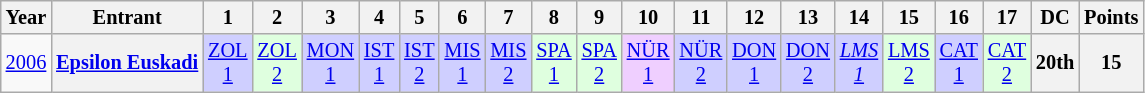<table class="wikitable" style="text-align:center; font-size:85%">
<tr>
<th>Year</th>
<th>Entrant</th>
<th>1</th>
<th>2</th>
<th>3</th>
<th>4</th>
<th>5</th>
<th>6</th>
<th>7</th>
<th>8</th>
<th>9</th>
<th>10</th>
<th>11</th>
<th>12</th>
<th>13</th>
<th>14</th>
<th>15</th>
<th>16</th>
<th>17</th>
<th>DC</th>
<th>Points</th>
</tr>
<tr>
<td><a href='#'>2006</a></td>
<th nowrap><a href='#'>Epsilon Euskadi</a></th>
<td style="background:#CFCFFF;"><a href='#'>ZOL<br>1</a><br></td>
<td style="background:#DFFFDF;"><a href='#'>ZOL<br>2</a><br></td>
<td style="background:#CFCFFF;"><a href='#'>MON<br>1</a><br></td>
<td style="background:#CFCFFF;"><a href='#'>IST<br>1</a><br></td>
<td style="background:#CFCFFF;"><a href='#'>IST<br>2</a><br></td>
<td style="background:#CFCFFF;"><a href='#'>MIS<br>1</a><br></td>
<td style="background:#CFCFFF;"><a href='#'>MIS<br>2</a><br></td>
<td style="background:#DFFFDF;"><a href='#'>SPA<br>1</a><br></td>
<td style="background:#DFFFDF;"><a href='#'>SPA<br>2</a><br></td>
<td style="background:#EFCFFF;"><a href='#'>NÜR<br>1</a><br></td>
<td style="background:#CFCFFF;"><a href='#'>NÜR<br>2</a><br></td>
<td style="background:#CFCFFF;"><a href='#'>DON<br>1</a><br></td>
<td style="background:#CFCFFF;"><a href='#'>DON<br>2</a><br></td>
<td style="background:#CFCFFF;"><em><a href='#'>LMS<br>1</a></em><br></td>
<td style="background:#DFFFDF;"><a href='#'>LMS<br>2</a><br></td>
<td style="background:#CFCFFF;"><a href='#'>CAT<br>1</a><br></td>
<td style="background:#DFFFDF;"><a href='#'>CAT<br>2</a><br></td>
<th>20th</th>
<th>15</th>
</tr>
</table>
